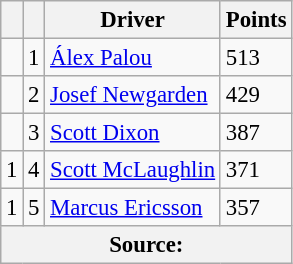<table class="wikitable" style="font-size: 95%;">
<tr>
<th scope="col"></th>
<th scope="col"></th>
<th scope="col">Driver</th>
<th scope="col">Points</th>
</tr>
<tr>
<td align="left"></td>
<td align="center">1</td>
<td> <a href='#'>Álex Palou</a></td>
<td align="left">513</td>
</tr>
<tr>
<td align="left"></td>
<td align="center">2</td>
<td> <a href='#'>Josef Newgarden</a></td>
<td align="left">429</td>
</tr>
<tr>
<td align="left"></td>
<td align="center">3</td>
<td> <a href='#'>Scott Dixon</a></td>
<td align="left">387</td>
</tr>
<tr>
<td align="left"> 1</td>
<td align="center">4</td>
<td> <a href='#'>Scott McLaughlin</a></td>
<td align="left">371</td>
</tr>
<tr>
<td align="left"> 1</td>
<td align="center">5</td>
<td> <a href='#'>Marcus Ericsson</a></td>
<td align="left">357</td>
</tr>
<tr>
<th colspan=4>Source:</th>
</tr>
</table>
